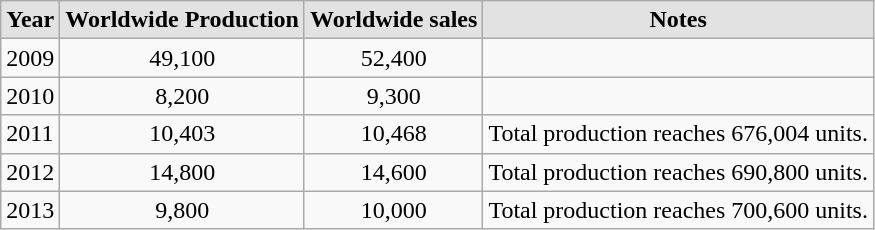<table class="wikitable" style=";">
<tr align="center">
<td style="background:#e2e2e2;"><strong>Year</strong></td>
<td style="background:#e2e2e2;"><strong>Worldwide Production</strong></td>
<td style="background:#e2e2e2;"><strong>Worldwide sales</strong></td>
<td style="background:#e2e2e2;"><strong>Notes</strong></td>
</tr>
<tr>
<td>2009</td>
<td align="center">49,100</td>
<td align="center">52,400</td>
<td></td>
</tr>
<tr>
<td>2010</td>
<td align="center">8,200</td>
<td align="center">9,300</td>
<td></td>
</tr>
<tr>
<td>2011</td>
<td align="center">10,403</td>
<td align="center">10,468</td>
<td>Total production reaches 676,004 units.</td>
</tr>
<tr>
<td>2012</td>
<td align="center">14,800</td>
<td align="center">14,600</td>
<td>Total production reaches 690,800 units.</td>
</tr>
<tr>
<td>2013</td>
<td align="center">9,800</td>
<td align="center">10,000</td>
<td>Total production reaches 700,600 units.</td>
</tr>
</table>
